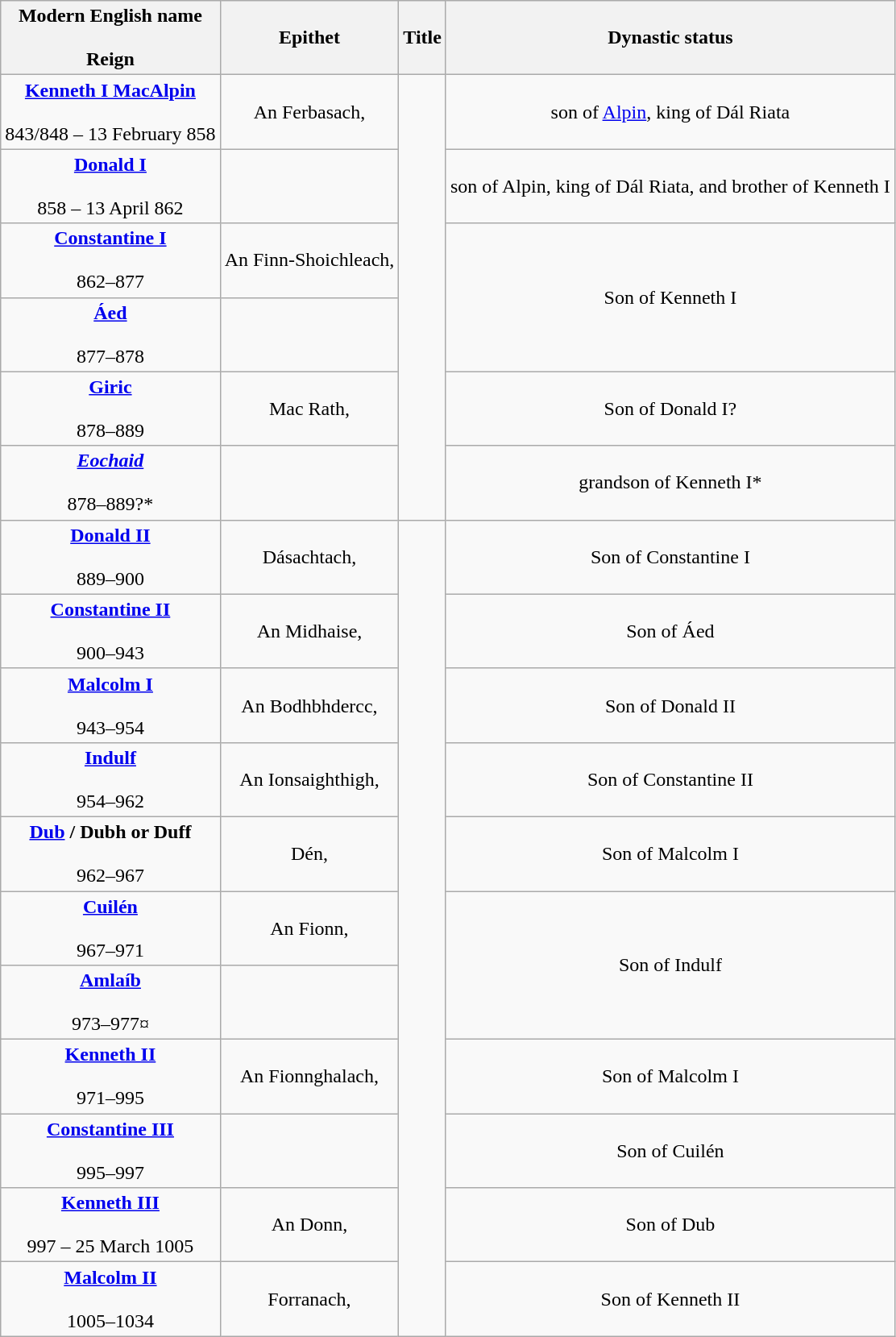<table class="wikitable">
<tr>
<th>Modern English name<br><br>Reign</th>
<th>Epithet</th>
<th>Title</th>
<th>Dynastic status</th>
</tr>
<tr>
<td align=center><strong><a href='#'>Kenneth I MacAlpin</a></strong><br><br>843/848 – 13 February 858</td>
<td align=center>An Ferbasach,<br></td>
<td rowspan="6" align="center"></td>
<td align=center>son of <a href='#'>Alpin</a>, king of Dál Riata</td>
</tr>
<tr>
<td align=center><strong><a href='#'>Donald I</a></strong><br><br>858 – 13 April 862</td>
<td align=center></td>
<td align=center>son of Alpin, king of Dál Riata, and brother of Kenneth I</td>
</tr>
<tr>
<td align=center><strong><a href='#'>Constantine I</a></strong><br><br>862–877</td>
<td align=center>An Finn-Shoichleach, <br></td>
<td rowspan="2" align="center">Son of Kenneth I</td>
</tr>
<tr>
<td align=center><strong><a href='#'>Áed</a></strong><br><br>877–878</td>
<td align=center></td>
</tr>
<tr>
<td align=center><strong><a href='#'>Giric</a></strong><br><br>878–889</td>
<td align=center>Mac Rath, <br></td>
<td align=center>Son of Donald I?</td>
</tr>
<tr>
<td align=center><strong><em><a href='#'>Eochaid</a></em></strong><br><br>878–889?*</td>
<td align=center></td>
<td align=center>grandson of Kenneth I*</td>
</tr>
<tr>
<td align=center><strong><a href='#'>Donald II</a></strong><br><br>889–900</td>
<td align=center>Dásachtach, <br></td>
<td rowspan="11" align="center"></td>
<td align=center>Son of Constantine I</td>
</tr>
<tr>
<td align=center><strong><a href='#'>Constantine II</a></strong><br><br>900–943</td>
<td align=center>An Midhaise, <br></td>
<td align=center>Son of Áed</td>
</tr>
<tr>
<td align=center><strong><a href='#'>Malcolm I</a></strong><br><br>943–954</td>
<td align=center>An Bodhbhdercc, <br></td>
<td align=center>Son of Donald II</td>
</tr>
<tr>
<td align=center><strong><a href='#'>Indulf</a></strong><br><br>954–962</td>
<td align=center>An Ionsaighthigh, <br></td>
<td align=center>Son of Constantine II</td>
</tr>
<tr>
<td align=center><strong><a href='#'>Dub</a> / Dubh or Duff</strong><br><br>962–967</td>
<td align=center>Dén, <br></td>
<td align=center>Son of Malcolm I</td>
</tr>
<tr>
<td align=center><strong><a href='#'>Cuilén</a></strong><br><br>967–971</td>
<td align=center>An Fionn, <br></td>
<td rowspan="2" align="center">Son of Indulf</td>
</tr>
<tr>
<td align=center><strong><a href='#'>Amlaíb</a></strong><br><br>973–977¤</td>
<td align=center></td>
</tr>
<tr>
<td align=center><strong><a href='#'>Kenneth II</a></strong><br><br>971–995</td>
<td align=center>An Fionnghalach, <br></td>
<td align=center>Son of Malcolm I</td>
</tr>
<tr>
<td align=center><strong><a href='#'>Constantine III</a></strong><br><br>995–997</td>
<td align=center></td>
<td align=center>Son of Cuilén</td>
</tr>
<tr>
<td align=center><strong><a href='#'>Kenneth III</a></strong><br><br>997 – 25 March 1005</td>
<td align=center>An Donn, <br></td>
<td align=center>Son of Dub</td>
</tr>
<tr>
<td align=center><strong><a href='#'>Malcolm II</a></strong><br><br>1005–1034</td>
<td align=center>Forranach, <br></td>
<td align=center>Son of Kenneth II</td>
</tr>
</table>
